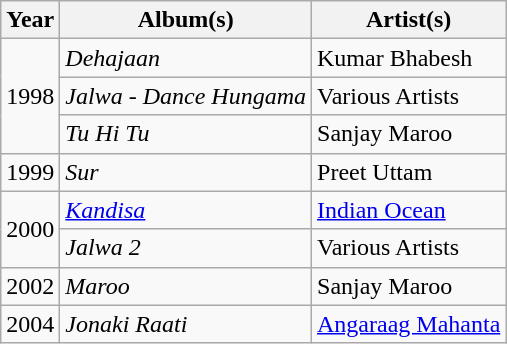<table class="wikitable">
<tr>
<th>Year</th>
<th>Album(s)</th>
<th>Artist(s)</th>
</tr>
<tr>
<td rowspan="3">1998</td>
<td><em>Dehajaan</em></td>
<td>Kumar Bhabesh</td>
</tr>
<tr>
<td><em>Jalwa - Dance Hungama</em></td>
<td>Various Artists</td>
</tr>
<tr>
<td><em>Tu Hi Tu</em></td>
<td>Sanjay Maroo</td>
</tr>
<tr>
<td>1999</td>
<td><em>Sur</em></td>
<td>Preet Uttam</td>
</tr>
<tr>
<td rowspan ="2">2000</td>
<td><em><a href='#'>Kandisa</a></em></td>
<td><a href='#'>Indian Ocean</a></td>
</tr>
<tr>
<td><em>Jalwa 2</em></td>
<td>Various Artists</td>
</tr>
<tr>
<td>2002</td>
<td><em>Maroo</em></td>
<td>Sanjay Maroo</td>
</tr>
<tr>
<td>2004</td>
<td><em>Jonaki Raati</em></td>
<td><a href='#'>Angaraag Mahanta</a></td>
</tr>
</table>
